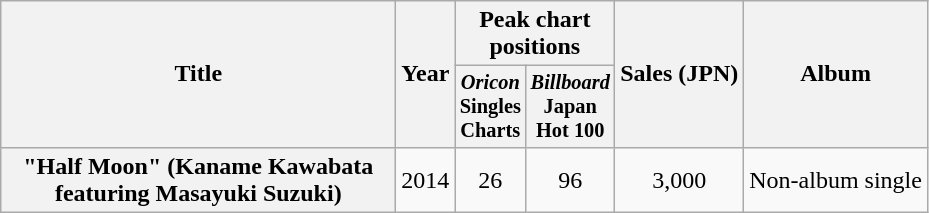<table class="wikitable plainrowheaders" style="text-align:center;">
<tr>
<th scope="col" rowspan="2" style="width:16em;">Title</th>
<th scope="col" rowspan="2">Year</th>
<th scope="col" colspan="2">Peak chart positions</th>
<th scope="col" rowspan="2">Sales (JPN)</th>
<th scope="col" rowspan="2">Album</th>
</tr>
<tr>
<th style="width:3em;font-size:85%"><em>Oricon</em> Singles Charts<br></th>
<th style="width:3em;font-size:85%"><em>Billboard</em> Japan Hot 100<br></th>
</tr>
<tr>
<th scope="row">"Half Moon" <span>(Kaname Kawabata featuring Masayuki Suzuki)</span></th>
<td>2014</td>
<td>26</td>
<td>96</td>
<td>3,000</td>
<td>Non-album single</td>
</tr>
</table>
